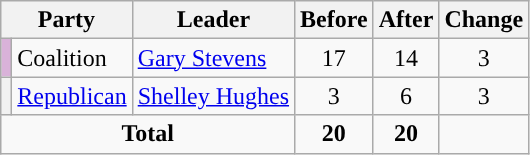<table class="wikitable" style="text-align:center;">
<tr>
<th colspan="2">Party</th>
<th>Leader</th>
<th>Before</th>
<th>After</th>
<th>Change</th>
</tr>
<tr>
<th style="background-color:#d9b2d9;"></th>
<td style="text-align:left;">Coalition</td>
<td style="text-align:left;"><a href='#'>Gary Stevens</a></td>
<td>17</td>
<td>14</td>
<td> 3</td>
</tr>
<tr>
<th style="background-color:"></th>
<td style="text-align:left;"><a href='#'>Republican</a></td>
<td style="text-align:left;"><a href='#'>Shelley Hughes</a></td>
<td>3</td>
<td>6</td>
<td>3</td>
</tr>
<tr>
<td colspan="3"><strong>Total</strong></td>
<td><strong>20</strong></td>
<td><strong>20</strong></td>
<td></td>
</tr>
</table>
